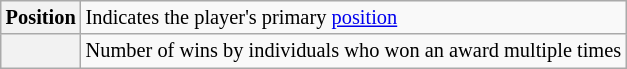<table class="wikitable plainrowheaders" style="font-size:85%">
<tr>
<th scope="row" style="text-align:center"><strong>Position</strong></th>
<td>Indicates the player's primary <a href='#'>position</a></td>
</tr>
<tr>
<th scope="row" style="text-align:center"></th>
<td>Number of wins by individuals who won an award multiple times</td>
</tr>
</table>
